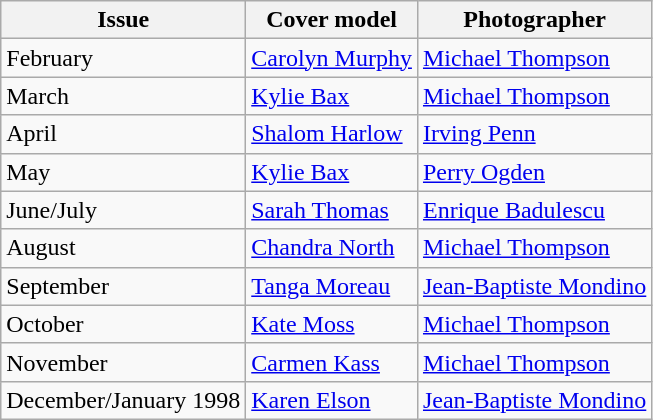<table class="sortable wikitable">
<tr>
<th>Issue</th>
<th>Cover model</th>
<th>Photographer</th>
</tr>
<tr>
<td>February</td>
<td><a href='#'>Carolyn Murphy</a></td>
<td><a href='#'>Michael Thompson</a></td>
</tr>
<tr>
<td>March</td>
<td><a href='#'>Kylie Bax</a></td>
<td><a href='#'>Michael Thompson</a></td>
</tr>
<tr>
<td>April</td>
<td><a href='#'>Shalom Harlow</a></td>
<td><a href='#'>Irving Penn</a></td>
</tr>
<tr>
<td>May</td>
<td><a href='#'>Kylie Bax</a></td>
<td><a href='#'>Perry Ogden</a></td>
</tr>
<tr>
<td>June/July</td>
<td><a href='#'>Sarah Thomas</a></td>
<td><a href='#'>Enrique Badulescu</a></td>
</tr>
<tr>
<td>August</td>
<td><a href='#'>Chandra North</a></td>
<td><a href='#'>Michael Thompson</a></td>
</tr>
<tr>
<td>September</td>
<td><a href='#'>Tanga Moreau</a></td>
<td><a href='#'>Jean-Baptiste Mondino</a></td>
</tr>
<tr>
<td>October</td>
<td><a href='#'>Kate Moss</a></td>
<td><a href='#'>Michael Thompson</a></td>
</tr>
<tr>
<td>November</td>
<td><a href='#'>Carmen Kass</a></td>
<td><a href='#'>Michael Thompson</a></td>
</tr>
<tr>
<td>December/January 1998</td>
<td><a href='#'>Karen Elson</a></td>
<td><a href='#'>Jean-Baptiste Mondino</a></td>
</tr>
</table>
